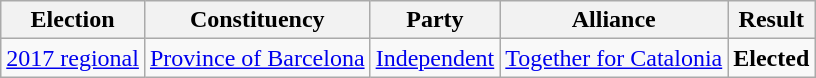<table class="wikitable" style="text-align:left;">
<tr>
<th scope=col>Election</th>
<th scope=col>Constituency</th>
<th scope=col>Party</th>
<th scope=col>Alliance</th>
<th scope=col>Result</th>
</tr>
<tr>
<td><a href='#'>2017 regional</a></td>
<td><a href='#'>Province of Barcelona</a></td>
<td><a href='#'>Independent</a></td>
<td><a href='#'>Together for Catalonia</a></td>
<td><strong>Elected</strong></td>
</tr>
</table>
